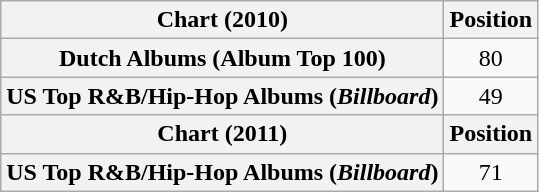<table class="wikitable plainrowheaders" style="text-align:center">
<tr>
<th scope="col">Chart (2010)</th>
<th scope="col">Position</th>
</tr>
<tr>
<th scope="row">Dutch Albums (Album Top 100)</th>
<td>80</td>
</tr>
<tr>
<th scope="row">US Top R&B/Hip-Hop Albums (<em>Billboard</em>)</th>
<td>49</td>
</tr>
<tr>
<th scope="col">Chart (2011)</th>
<th scope="col">Position</th>
</tr>
<tr>
<th scope="row">US Top R&B/Hip-Hop Albums (<em>Billboard</em>)</th>
<td>71</td>
</tr>
</table>
